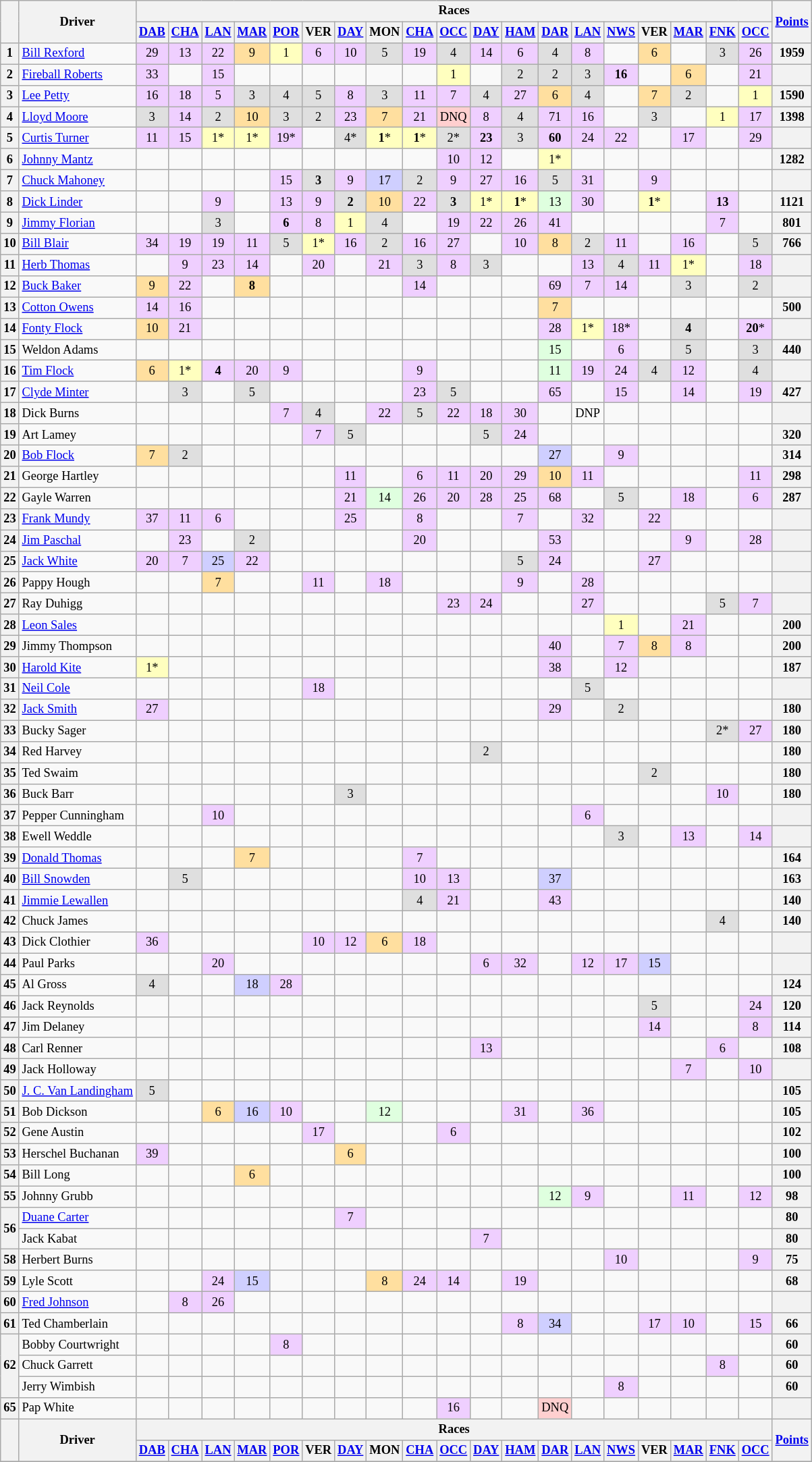<table class="wikitable" style="font-size:77%; text-align:center;">
<tr valign="top">
<th valign="middle" rowspan="2"></th>
<th valign="middle" rowspan="2">Driver</th>
<th valign="middle" colspan="19">Races</th>
<th valign="middle" rowspan="2"><a href='#'>Points</a></th>
</tr>
<tr>
<th><a href='#'>DAB</a></th>
<th><a href='#'>CHA</a></th>
<th><a href='#'>LAN</a></th>
<th><a href='#'>MAR</a></th>
<th><a href='#'>POR</a></th>
<th>VER</th>
<th><a href='#'>DAY</a></th>
<th>MON</th>
<th><a href='#'>CHA</a></th>
<th><a href='#'>OCC</a></th>
<th><a href='#'>DAY</a></th>
<th><a href='#'>HAM</a></th>
<th><a href='#'>DAR</a></th>
<th><a href='#'>LAN</a></th>
<th><a href='#'>NWS</a></th>
<th>VER</th>
<th><a href='#'>MAR</a></th>
<th><a href='#'>FNK</a></th>
<th><a href='#'>OCC</a></th>
</tr>
<tr>
<th>1</th>
<td align="left"> <a href='#'>Bill Rexford</a></td>
<td style="background:#EFCFFF;">29</td>
<td style="background:#EFCFFF;">13</td>
<td style="background:#EFCFFF;">22</td>
<td style="background:#FFDF9F;">9</td>
<td style="background:#FFFFBF;">1</td>
<td style="background:#EFCFFF;">6</td>
<td style="background:#EFCFFF;">10</td>
<td style="background:#DFDFDF;">5</td>
<td style="background:#EFCFFF;">19</td>
<td style="background:#DFDFDF;">4</td>
<td style="background:#EFCFFF;">14</td>
<td style="background:#EFCFFF;">6</td>
<td style="background:#DFDFDF;">4</td>
<td style="background:#EFCFFF;">8</td>
<td></td>
<td style="background:#FFDF9F;">6</td>
<td></td>
<td style="background:#DFDFDF;">3</td>
<td style="background:#EFCFFF;">26</td>
<th>1959</th>
</tr>
<tr>
<th>2</th>
<td align="left"> <a href='#'>Fireball Roberts</a></td>
<td style="background:#EFCFFF;">33</td>
<td></td>
<td style="background:#EFCFFF;">15</td>
<td></td>
<td></td>
<td></td>
<td></td>
<td></td>
<td></td>
<td style="background:#FFFFBF;">1</td>
<td></td>
<td style="background:#DFDFDF;">2</td>
<td style="background:#DFDFDF;">2</td>
<td style="background:#DFDFDF;">3</td>
<td style="background:#EFCFFF;"><strong>16</strong></td>
<td></td>
<td style="background:#FFDF9F;">6</td>
<td></td>
<td style="background:#EFCFFF;">21</td>
<th></th>
</tr>
<tr>
<th>3</th>
<td align="left"> <a href='#'>Lee Petty</a></td>
<td style="background:#EFCFFF;">16</td>
<td style="background:#EFCFFF;">18</td>
<td style="background:#EFCFFF;">5</td>
<td style="background:#DFDFDF;">3</td>
<td style="background:#DFDFDF;">4</td>
<td style="background:#DFDFDF;">5</td>
<td style="background:#EFCFFF;">8</td>
<td style="background:#DFDFDF;">3</td>
<td style="background:#EFCFFF;">11</td>
<td style="background:#EFCFFF;">7</td>
<td style="background:#DFDFDF;">4</td>
<td style="background:#EFCFFF;">27</td>
<td style="background:#FFDF9F;">6</td>
<td style="background:#DFDFDF;">4</td>
<td></td>
<td style="background:#FFDF9F;">7</td>
<td style="background:#DFDFDF;">2</td>
<td></td>
<td style="background:#FFFFBF;">1</td>
<th>1590</th>
</tr>
<tr>
<th>4</th>
<td align="left"> <a href='#'>Lloyd Moore</a></td>
<td style="background:#DFDFDF;">3</td>
<td style="background:#EFCFFF;">14</td>
<td style="background:#DFDFDF;">2</td>
<td style="background:#FFDF9F;">10</td>
<td style="background:#DFDFDF;">3</td>
<td style="background:#DFDFDF;">2</td>
<td style="background:#EFCFFF;">23</td>
<td style="background:#FFDF9F;">7</td>
<td style="background:#EFCFFF;">21</td>
<td style="background:#ffcfcf;">DNQ</td>
<td style="background:#EFCFFF;">8</td>
<td style="background:#DFDFDF;">4</td>
<td style="background:#EFCFFF;">71</td>
<td style="background:#EFCFFF;">16</td>
<td></td>
<td style="background:#DFDFDF;">3</td>
<td></td>
<td style="background:#FFFFBF;">1</td>
<td style="background:#EFCFFF;">17</td>
<th>1398</th>
</tr>
<tr>
<th>5</th>
<td align="left"> <a href='#'>Curtis Turner</a></td>
<td style="background:#EFCFFF;">11</td>
<td style="background:#EFCFFF;">15</td>
<td style="background:#FFFFBF;">1*</td>
<td style="background:#FFFFBF;">1*</td>
<td style="background:#EFCFFF;">19*</td>
<td></td>
<td style="background:#DFDFDF;">4*</td>
<td style="background:#FFFFBF;"><strong>1</strong>*</td>
<td style="background:#FFFFBF;"><strong>1</strong>*</td>
<td style="background:#DFDFDF;">2*</td>
<td style="background:#EFCFFF;"><strong>23</strong></td>
<td style="background:#DFDFDF;">3</td>
<td style="background:#EFCFFF;"><strong>60</strong></td>
<td style="background:#EFCFFF;">24</td>
<td style="background:#EFCFFF;">22</td>
<td></td>
<td style="background:#EFCFFF;">17</td>
<td></td>
<td style="background:#EFCFFF;">29</td>
<th></th>
</tr>
<tr>
<th>6</th>
<td align="left"> <a href='#'>Johnny Mantz</a></td>
<td></td>
<td></td>
<td></td>
<td></td>
<td></td>
<td></td>
<td></td>
<td></td>
<td></td>
<td style="background:#EFCFFF;">10</td>
<td style="background:#EFCFFF;">12</td>
<td></td>
<td style="background:#FFFFBF;">1*</td>
<td></td>
<td></td>
<td></td>
<td></td>
<td></td>
<td></td>
<th>1282</th>
</tr>
<tr>
<th>7</th>
<td align="left"> <a href='#'>Chuck Mahoney</a></td>
<td></td>
<td></td>
<td></td>
<td></td>
<td style="background:#EFCFFF;">15</td>
<td style="background:#DFDFDF;"><strong>3</strong></td>
<td style="background:#EFCFFF;">9</td>
<td style="background:#CFCFFF;">17</td>
<td style="background:#DFDFDF;">2</td>
<td style="background:#EFCFFF;">9</td>
<td style="background:#EFCFFF;">27</td>
<td style="background:#EFCFFF;">16</td>
<td style="background:#DFDFDF;">5</td>
<td style="background:#EFCFFF;">31</td>
<td></td>
<td style="background:#EFCFFF;">9</td>
<td></td>
<td></td>
<td></td>
<th></th>
</tr>
<tr>
<th>8</th>
<td align="left"> <a href='#'>Dick Linder</a></td>
<td></td>
<td></td>
<td style="background:#EFCFFF;">9</td>
<td></td>
<td style="background:#EFCFFF;">13</td>
<td style="background:#EFCFFF;">9</td>
<td style="background:#DFDFDF;"><strong>2</strong></td>
<td style="background:#FFDF9F;">10</td>
<td style="background:#EFCFFF;">22</td>
<td style="background:#DFDFDF;"><strong>3</strong></td>
<td style="background:#FFFFBF;">1*</td>
<td style="background:#FFFFBF;"><strong>1</strong>*</td>
<td style="background:#DFFFDF;">13</td>
<td style="background:#EFCFFF;">30</td>
<td></td>
<td style="background:#FFFFBF;"><strong>1</strong>*</td>
<td></td>
<td style="background:#EFCFFF;"><strong>13</strong></td>
<td></td>
<th>1121</th>
</tr>
<tr>
<th>9</th>
<td align="left"> <a href='#'>Jimmy Florian</a></td>
<td></td>
<td></td>
<td style="background:#DFDFDF;">3</td>
<td></td>
<td style="background:#EFCFFF;"><strong>6</strong></td>
<td style="background:#EFCFFF;">8</td>
<td style="background:#FFFFBF;">1</td>
<td style="background:#DFDFDF;">4</td>
<td></td>
<td style="background:#EFCFFF;">19</td>
<td style="background:#EFCFFF;">22</td>
<td style="background:#EFCFFF;">26</td>
<td style="background:#EFCFFF;">41</td>
<td></td>
<td></td>
<td></td>
<td></td>
<td style="background:#EFCFFF;">7</td>
<td></td>
<th>801</th>
</tr>
<tr>
<th>10</th>
<td align="left"> <a href='#'>Bill Blair</a></td>
<td style="background:#EFCFFF;">34</td>
<td style="background:#EFCFFF;">19</td>
<td style="background:#EFCFFF;">19</td>
<td style="background:#EFCFFF;">11</td>
<td style="background:#DFDFDF;">5</td>
<td style="background:#FFFFBF;">1*</td>
<td style="background:#EFCFFF;">16</td>
<td style="background:#DFDFDF;">2</td>
<td style="background:#EFCFFF;">16</td>
<td style="background:#EFCFFF;">27</td>
<td></td>
<td style="background:#EFCFFF;">10</td>
<td style="background:#FFDF9F;">8</td>
<td style="background:#DFDFDF;">2</td>
<td style="background:#EFCFFF;">11</td>
<td></td>
<td style="background:#EFCFFF;">16</td>
<td></td>
<td style="background:#DFDFDF;">5</td>
<th>766</th>
</tr>
<tr>
<th>11</th>
<td align="left"> <a href='#'>Herb Thomas</a></td>
<td></td>
<td style="background:#EFCFFF;">9</td>
<td style="background:#EFCFFF;">23</td>
<td style="background:#EFCFFF;">14</td>
<td></td>
<td style="background:#EFCFFF;">20</td>
<td></td>
<td style="background:#EFCFFF;">21</td>
<td style="background:#DFDFDF;">3</td>
<td style="background:#EFCFFF;">8</td>
<td style="background:#DFDFDF;">3</td>
<td></td>
<td></td>
<td style="background:#EFCFFF;">13</td>
<td style="background:#DFDFDF;">4</td>
<td style="background:#EFCFFF;">11</td>
<td style="background:#FFFFBF;">1*</td>
<td></td>
<td style="background:#EFCFFF;">18</td>
<th></th>
</tr>
<tr>
<th>12</th>
<td align="left"> <a href='#'>Buck Baker</a></td>
<td style="background:#FFDF9F;">9</td>
<td style="background:#EFCFFF;">22</td>
<td></td>
<td style="background:#FFDF9F;"><strong>8</strong></td>
<td></td>
<td></td>
<td></td>
<td></td>
<td style="background:#EFCFFF;">14</td>
<td></td>
<td></td>
<td></td>
<td style="background:#EFCFFF;">69</td>
<td style="background:#EFCFFF;">7</td>
<td style="background:#EFCFFF;">14</td>
<td></td>
<td style="background:#DFDFDF;">3</td>
<td></td>
<td style="background:#DFDFDF;">2</td>
<th></th>
</tr>
<tr>
<th>13</th>
<td align="left"> <a href='#'>Cotton Owens</a></td>
<td style="background:#EFCFFF;">14</td>
<td style="background:#EFCFFF;">16</td>
<td></td>
<td></td>
<td></td>
<td></td>
<td></td>
<td></td>
<td></td>
<td></td>
<td></td>
<td></td>
<td style="background:#FFDF9F;">7</td>
<td></td>
<td></td>
<td></td>
<td></td>
<td></td>
<td></td>
<th>500</th>
</tr>
<tr>
<th>14</th>
<td align="left"> <a href='#'>Fonty Flock</a></td>
<td style="background:#FFDF9F;">10</td>
<td style="background:#EFCFFF;">21</td>
<td></td>
<td></td>
<td></td>
<td></td>
<td></td>
<td></td>
<td></td>
<td></td>
<td></td>
<td></td>
<td style="background:#EFCFFF;">28</td>
<td style="background:#FFFFBF;">1*</td>
<td style="background:#EFCFFF;">18*</td>
<td></td>
<td style="background:#DFDFDF;"><strong>4</strong></td>
<td></td>
<td style="background:#EFCFFF;"><strong>20</strong>*</td>
<th></th>
</tr>
<tr>
<th>15</th>
<td align="left"> Weldon Adams</td>
<td></td>
<td></td>
<td></td>
<td></td>
<td></td>
<td></td>
<td></td>
<td></td>
<td></td>
<td></td>
<td></td>
<td></td>
<td style="background:#DFFFDF;">15</td>
<td></td>
<td style="background:#EFCFFF;">6</td>
<td></td>
<td style="background:#DFDFDF;">5</td>
<td></td>
<td style="background:#DFDFDF;">3</td>
<th>440</th>
</tr>
<tr>
<th>16</th>
<td align="left"> <a href='#'>Tim Flock</a></td>
<td style="background:#FFDF9F;">6</td>
<td style="background:#FFFFBF;">1*</td>
<td style="background:#EFCFFF;"><strong>4</strong></td>
<td style="background:#EFCFFF;">20</td>
<td style="background:#EFCFFF;">9</td>
<td></td>
<td></td>
<td></td>
<td style="background:#EFCFFF;">9</td>
<td></td>
<td></td>
<td></td>
<td style="background:#DFFFDF;">11</td>
<td style="background:#EFCFFF;">19</td>
<td style="background:#EFCFFF;">24</td>
<td style="background:#DFDFDF;">4</td>
<td style="background:#EFCFFF;">12</td>
<td></td>
<td style="background:#DFDFDF;">4</td>
<th></th>
</tr>
<tr>
<th>17</th>
<td align="left"> <a href='#'>Clyde Minter</a></td>
<td></td>
<td style="background:#DFDFDF;">3</td>
<td></td>
<td style="background:#DFDFDF;">5</td>
<td></td>
<td></td>
<td></td>
<td></td>
<td style="background:#EFCFFF;">23</td>
<td style="background:#DFDFDF;">5</td>
<td></td>
<td></td>
<td style="background:#EFCFFF;">65</td>
<td></td>
<td style="background:#EFCFFF;">15</td>
<td></td>
<td style="background:#EFCFFF;">14</td>
<td></td>
<td style="background:#EFCFFF;">19</td>
<th>427</th>
</tr>
<tr>
<th>18</th>
<td align="left"> Dick Burns</td>
<td></td>
<td></td>
<td></td>
<td></td>
<td style="background:#EFCFFF;">7</td>
<td style="background:#DFDFDF;">4</td>
<td></td>
<td style="background:#EFCFFF;">22</td>
<td style="background:#DFDFDF;">5</td>
<td style="background:#EFCFFF;">22</td>
<td style="background:#EFCFFF;">18</td>
<td style="background:#EFCFFF;">30</td>
<td></td>
<td>DNP</td>
<td></td>
<td></td>
<td></td>
<td></td>
<td></td>
<th></th>
</tr>
<tr>
<th>19</th>
<td align="left"> Art Lamey</td>
<td></td>
<td></td>
<td></td>
<td></td>
<td></td>
<td style="background:#EFCFFF;">7</td>
<td style="background:#DFDFDF;">5</td>
<td></td>
<td></td>
<td></td>
<td style="background:#DFDFDF;">5</td>
<td style="background:#EFCFFF;">24</td>
<td></td>
<td></td>
<td></td>
<td></td>
<td></td>
<td></td>
<td></td>
<th>320</th>
</tr>
<tr>
<th>20</th>
<td align="left"> <a href='#'>Bob Flock</a></td>
<td style="background:#FFDF9F;">7</td>
<td style="background:#DFDFDF;">2</td>
<td></td>
<td></td>
<td></td>
<td></td>
<td></td>
<td></td>
<td></td>
<td></td>
<td></td>
<td></td>
<td style="background:#CFCFFF;">27</td>
<td></td>
<td style="background:#EFCFFF;">9</td>
<td></td>
<td></td>
<td></td>
<td></td>
<th>314</th>
</tr>
<tr>
<th>21</th>
<td align="left"> George Hartley</td>
<td></td>
<td></td>
<td></td>
<td></td>
<td></td>
<td></td>
<td style="background:#EFCFFF;">11</td>
<td></td>
<td style="background:#EFCFFF;">6</td>
<td style="background:#EFCFFF;">11</td>
<td style="background:#EFCFFF;">20</td>
<td style="background:#EFCFFF;">29</td>
<td style="background:#FFDF9F;">10</td>
<td style="background:#EFCFFF;">11</td>
<td></td>
<td></td>
<td></td>
<td></td>
<td style="background:#EFCFFF;">11</td>
<th>298</th>
</tr>
<tr>
<th>22</th>
<td align="left"> Gayle Warren</td>
<td></td>
<td></td>
<td></td>
<td></td>
<td></td>
<td></td>
<td style="background:#EFCFFF;">21</td>
<td style="background:#DFFFDF;">14</td>
<td style="background:#EFCFFF;">26</td>
<td style="background:#EFCFFF;">20</td>
<td style="background:#EFCFFF;">28</td>
<td style="background:#EFCFFF;">25</td>
<td style="background:#EFCFFF;">68</td>
<td></td>
<td style="background:#DFDFDF;">5</td>
<td></td>
<td style="background:#EFCFFF;">18</td>
<td></td>
<td style="background:#EFCFFF;">6</td>
<th>287</th>
</tr>
<tr>
<th>23</th>
<td align="left"> <a href='#'>Frank Mundy</a></td>
<td style="background:#EFCFFF;">37</td>
<td style="background:#EFCFFF;">11</td>
<td style="background:#EFCFFF;">6</td>
<td></td>
<td></td>
<td></td>
<td style="background:#EFCFFF;">25</td>
<td></td>
<td style="background:#EFCFFF;">8</td>
<td></td>
<td></td>
<td style="background:#EFCFFF;">7</td>
<td></td>
<td style="background:#EFCFFF;">32</td>
<td></td>
<td style="background:#EFCFFF;">22</td>
<td></td>
<td></td>
<td></td>
<th></th>
</tr>
<tr>
<th>24</th>
<td align="left"> <a href='#'>Jim Paschal</a></td>
<td></td>
<td style="background:#EFCFFF;">23</td>
<td></td>
<td style="background:#DFDFDF;">2</td>
<td></td>
<td></td>
<td></td>
<td></td>
<td style="background:#EFCFFF;">20</td>
<td></td>
<td></td>
<td></td>
<td style="background:#EFCFFF;">53</td>
<td></td>
<td></td>
<td></td>
<td style="background:#EFCFFF;">9</td>
<td></td>
<td style="background:#EFCFFF;">28</td>
<th></th>
</tr>
<tr>
<th>25</th>
<td align="left"> <a href='#'>Jack White</a></td>
<td style="background:#EFCFFF;">20</td>
<td style="background:#EFCFFF;">7</td>
<td style="background:#CFCFFF;">25</td>
<td style="background:#EFCFFF;">22</td>
<td></td>
<td></td>
<td></td>
<td></td>
<td></td>
<td></td>
<td></td>
<td style="background:#DFDFDF;">5</td>
<td style="background:#EFCFFF;">24</td>
<td></td>
<td></td>
<td style="background:#EFCFFF;">27</td>
<td></td>
<td></td>
<td></td>
<th></th>
</tr>
<tr>
<th>26</th>
<td align="left"> Pappy Hough</td>
<td></td>
<td></td>
<td style="background:#FFDF9F;">7</td>
<td></td>
<td></td>
<td style="background:#EFCFFF;">11</td>
<td></td>
<td style="background:#EFCFFF;">18</td>
<td></td>
<td></td>
<td></td>
<td style="background:#EFCFFF;">9</td>
<td></td>
<td style="background:#EFCFFF;">28</td>
<td></td>
<td></td>
<td></td>
<td></td>
<td></td>
<th></th>
</tr>
<tr>
<th>27</th>
<td align="left"> Ray Duhigg</td>
<td></td>
<td></td>
<td></td>
<td></td>
<td></td>
<td></td>
<td></td>
<td></td>
<td></td>
<td style="background:#EFCFFF;">23</td>
<td style="background:#EFCFFF;">24</td>
<td></td>
<td></td>
<td style="background:#EFCFFF;">27</td>
<td></td>
<td></td>
<td></td>
<td style="background:#DFDFDF;">5</td>
<td style="background:#EFCFFF;">7</td>
<th></th>
</tr>
<tr>
<th>28</th>
<td align="left"> <a href='#'>Leon Sales</a></td>
<td></td>
<td></td>
<td></td>
<td></td>
<td></td>
<td></td>
<td></td>
<td></td>
<td></td>
<td></td>
<td></td>
<td></td>
<td></td>
<td></td>
<td style="background:#FFFFBF;">1</td>
<td></td>
<td style="background:#EFCFFF;">21</td>
<td></td>
<td></td>
<th>200</th>
</tr>
<tr>
<th>29</th>
<td align="left"> Jimmy Thompson</td>
<td></td>
<td></td>
<td></td>
<td></td>
<td></td>
<td></td>
<td></td>
<td></td>
<td></td>
<td></td>
<td></td>
<td></td>
<td style="background:#EFCFFF;">40</td>
<td></td>
<td style="background:#EFCFFF;">7</td>
<td style="background:#FFDF9F;">8</td>
<td style="background:#EFCFFF;">8</td>
<td></td>
<td></td>
<th>200</th>
</tr>
<tr>
<th>30</th>
<td align="left"> <a href='#'>Harold Kite</a></td>
<td style="background:#FFFFBF;">1*</td>
<td></td>
<td></td>
<td></td>
<td></td>
<td></td>
<td></td>
<td></td>
<td></td>
<td></td>
<td></td>
<td></td>
<td style="background:#EFCFFF;">38</td>
<td></td>
<td style="background:#EFCFFF;">12</td>
<td></td>
<td></td>
<td></td>
<td></td>
<th>187</th>
</tr>
<tr>
<th>31</th>
<td align="left"> <a href='#'>Neil Cole</a></td>
<td></td>
<td></td>
<td></td>
<td></td>
<td></td>
<td style="background:#EFCFFF;">18</td>
<td></td>
<td></td>
<td></td>
<td></td>
<td></td>
<td></td>
<td></td>
<td style="background:#DFDFDF;">5</td>
<td></td>
<td></td>
<td></td>
<td></td>
<td></td>
<th></th>
</tr>
<tr>
<th>32</th>
<td align="left"> <a href='#'>Jack Smith</a></td>
<td style="background:#EFCFFF;">27</td>
<td></td>
<td></td>
<td></td>
<td></td>
<td></td>
<td></td>
<td></td>
<td></td>
<td></td>
<td></td>
<td></td>
<td style="background:#EFCFFF;">29</td>
<td></td>
<td style="background:#DFDFDF;">2</td>
<td></td>
<td></td>
<td></td>
<td></td>
<th>180</th>
</tr>
<tr>
<th>33</th>
<td align="left"> Bucky Sager</td>
<td></td>
<td></td>
<td></td>
<td></td>
<td></td>
<td></td>
<td></td>
<td></td>
<td></td>
<td></td>
<td></td>
<td></td>
<td></td>
<td></td>
<td></td>
<td></td>
<td></td>
<td style="background:#DFDFDF;">2*</td>
<td style="background:#EFCFFF;">27</td>
<th>180</th>
</tr>
<tr>
<th>34</th>
<td align="left"> Red Harvey</td>
<td></td>
<td></td>
<td></td>
<td></td>
<td></td>
<td></td>
<td></td>
<td></td>
<td></td>
<td></td>
<td style="background:#DFDFDF;">2</td>
<td></td>
<td></td>
<td></td>
<td></td>
<td></td>
<td></td>
<td></td>
<td></td>
<th>180</th>
</tr>
<tr>
<th>35</th>
<td align="left"> Ted Swaim</td>
<td></td>
<td></td>
<td></td>
<td></td>
<td></td>
<td></td>
<td></td>
<td></td>
<td></td>
<td></td>
<td></td>
<td></td>
<td></td>
<td></td>
<td></td>
<td style="background:#DFDFDF;">2</td>
<td></td>
<td></td>
<td></td>
<th>180</th>
</tr>
<tr>
<th>36</th>
<td align="left"> Buck Barr</td>
<td></td>
<td></td>
<td></td>
<td></td>
<td></td>
<td></td>
<td style="background:#DFDFDF;">3</td>
<td></td>
<td></td>
<td></td>
<td></td>
<td></td>
<td></td>
<td></td>
<td></td>
<td></td>
<td></td>
<td style="background:#EFCFFF;">10</td>
<td></td>
<th>180</th>
</tr>
<tr>
<th>37</th>
<td align="left"> Pepper Cunningham</td>
<td></td>
<td></td>
<td style="background:#EFCFFF;">10</td>
<td></td>
<td></td>
<td></td>
<td></td>
<td></td>
<td></td>
<td></td>
<td></td>
<td></td>
<td></td>
<td style="background:#EFCFFF;">6</td>
<td></td>
<td></td>
<td></td>
<td></td>
<td></td>
<th></th>
</tr>
<tr>
<th>38</th>
<td align="left"> Ewell Weddle</td>
<td></td>
<td></td>
<td></td>
<td></td>
<td></td>
<td></td>
<td></td>
<td></td>
<td></td>
<td></td>
<td></td>
<td></td>
<td></td>
<td></td>
<td style="background:#DFDFDF;">3</td>
<td></td>
<td style="background:#EFCFFF;">13</td>
<td></td>
<td style="background:#EFCFFF;">14</td>
<th></th>
</tr>
<tr>
<th>39</th>
<td align="left"> <a href='#'>Donald Thomas</a></td>
<td></td>
<td></td>
<td></td>
<td style="background:#FFDF9F;">7</td>
<td></td>
<td></td>
<td></td>
<td></td>
<td style="background:#EFCFFF;">7</td>
<td></td>
<td></td>
<td></td>
<td></td>
<td></td>
<td></td>
<td></td>
<td></td>
<td></td>
<td></td>
<th>164</th>
</tr>
<tr>
<th>40</th>
<td align="left"> <a href='#'>Bill Snowden</a></td>
<td></td>
<td style="background:#DFDFDF;">5</td>
<td></td>
<td></td>
<td></td>
<td></td>
<td></td>
<td></td>
<td style="background:#EFCFFF;">10</td>
<td style="background:#EFCFFF;">13</td>
<td></td>
<td></td>
<td style="background:#CFCFFF;">37</td>
<td></td>
<td></td>
<td></td>
<td></td>
<td></td>
<td></td>
<th>163</th>
</tr>
<tr>
<th>41</th>
<td align="left"> <a href='#'>Jimmie Lewallen</a></td>
<td></td>
<td></td>
<td></td>
<td></td>
<td></td>
<td></td>
<td></td>
<td></td>
<td style="background:#DFDFDF;">4</td>
<td style="background:#EFCFFF;">21</td>
<td></td>
<td></td>
<td style="background:#EFCFFF;">43</td>
<td></td>
<td></td>
<td></td>
<td></td>
<td></td>
<td></td>
<th>140</th>
</tr>
<tr>
<th>42</th>
<td align="left"> Chuck James</td>
<td></td>
<td></td>
<td></td>
<td></td>
<td></td>
<td></td>
<td></td>
<td></td>
<td></td>
<td></td>
<td></td>
<td></td>
<td></td>
<td></td>
<td></td>
<td></td>
<td></td>
<td style="background:#DFDFDF;">4</td>
<td></td>
<th>140</th>
</tr>
<tr>
<th>43</th>
<td align="left"> Dick Clothier</td>
<td style="background:#EFCFFF;">36</td>
<td></td>
<td></td>
<td></td>
<td></td>
<td style="background:#EFCFFF;">10</td>
<td style="background:#EFCFFF;">12</td>
<td style="background:#FFDF9F;">6</td>
<td style="background:#EFCFFF;">18</td>
<td></td>
<td></td>
<td></td>
<td></td>
<td></td>
<td></td>
<td></td>
<td></td>
<td></td>
<td></td>
<th></th>
</tr>
<tr>
<th>44</th>
<td align="left"> Paul Parks</td>
<td></td>
<td></td>
<td style="background:#EFCFFF;">20</td>
<td></td>
<td></td>
<td></td>
<td></td>
<td></td>
<td></td>
<td></td>
<td style="background:#EFCFFF;">6</td>
<td style="background:#EFCFFF;">32</td>
<td></td>
<td style="background:#EFCFFF;">12</td>
<td style="background:#EFCFFF;">17</td>
<td style="background:#CFCFFF;">15</td>
<td></td>
<td></td>
<td></td>
<th></th>
</tr>
<tr>
<th>45</th>
<td align="left"> Al Gross</td>
<td style="background:#DFDFDF;">4</td>
<td></td>
<td></td>
<td style="background:#CFCFFF;">18</td>
<td style="background:#EFCFFF;">28</td>
<td></td>
<td></td>
<td></td>
<td></td>
<td></td>
<td></td>
<td></td>
<td></td>
<td></td>
<td></td>
<td></td>
<td></td>
<td></td>
<td></td>
<th>124</th>
</tr>
<tr>
<th>46</th>
<td align="left"> Jack Reynolds</td>
<td></td>
<td></td>
<td></td>
<td></td>
<td></td>
<td></td>
<td></td>
<td></td>
<td></td>
<td></td>
<td></td>
<td></td>
<td></td>
<td></td>
<td></td>
<td style="background:#DFDFDF;">5</td>
<td></td>
<td></td>
<td style="background:#EFCFFF;">24</td>
<th>120</th>
</tr>
<tr>
<th>47</th>
<td align="left"> Jim Delaney</td>
<td></td>
<td></td>
<td></td>
<td></td>
<td></td>
<td></td>
<td></td>
<td></td>
<td></td>
<td></td>
<td></td>
<td></td>
<td></td>
<td></td>
<td></td>
<td style="background:#EFCFFF;">14</td>
<td></td>
<td></td>
<td style="background:#EFCFFF;">8</td>
<th>114</th>
</tr>
<tr>
<th>48</th>
<td align="left"> Carl Renner</td>
<td></td>
<td></td>
<td></td>
<td></td>
<td></td>
<td></td>
<td></td>
<td></td>
<td></td>
<td></td>
<td style="background:#EFCFFF;">13</td>
<td></td>
<td></td>
<td></td>
<td></td>
<td></td>
<td></td>
<td style="background:#EFCFFF;">6</td>
<td></td>
<th>108</th>
</tr>
<tr>
<th>49</th>
<td align="left"> Jack Holloway</td>
<td></td>
<td></td>
<td></td>
<td></td>
<td></td>
<td></td>
<td></td>
<td></td>
<td></td>
<td></td>
<td></td>
<td></td>
<td></td>
<td></td>
<td></td>
<td></td>
<td style="background:#EFCFFF;">7</td>
<td></td>
<td style="background:#EFCFFF;">10</td>
<th></th>
</tr>
<tr>
<th>50</th>
<td align="left"> <a href='#'>J. C. Van Landingham</a></td>
<td style="background:#DFDFDF;">5</td>
<td></td>
<td></td>
<td></td>
<td></td>
<td></td>
<td></td>
<td></td>
<td></td>
<td></td>
<td></td>
<td></td>
<td></td>
<td></td>
<td></td>
<td></td>
<td></td>
<td></td>
<td></td>
<th>105</th>
</tr>
<tr>
<th>51</th>
<td align="left"> Bob Dickson</td>
<td></td>
<td></td>
<td style="background:#FFDF9F;">6</td>
<td style="background:#CFCFFF;">16</td>
<td style="background:#EFCFFF;">10</td>
<td></td>
<td></td>
<td style="background:#DFFFDF;">12</td>
<td></td>
<td></td>
<td></td>
<td style="background:#EFCFFF;">31</td>
<td></td>
<td style="background:#EFCFFF;">36</td>
<td></td>
<td></td>
<td></td>
<td></td>
<td></td>
<th>105</th>
</tr>
<tr>
<th>52</th>
<td align="left"> Gene Austin</td>
<td></td>
<td></td>
<td></td>
<td></td>
<td></td>
<td style="background:#EFCFFF;">17</td>
<td></td>
<td></td>
<td></td>
<td style="background:#EFCFFF;">6</td>
<td></td>
<td></td>
<td></td>
<td></td>
<td></td>
<td></td>
<td></td>
<td></td>
<td></td>
<th>102</th>
</tr>
<tr>
<th>53</th>
<td align="left"> Herschel Buchanan</td>
<td style="background:#EFCFFF;">39</td>
<td></td>
<td></td>
<td></td>
<td></td>
<td></td>
<td style="background:#FFDF9F;">6</td>
<td></td>
<td></td>
<td></td>
<td></td>
<td></td>
<td></td>
<td></td>
<td></td>
<td></td>
<td></td>
<td></td>
<td></td>
<th>100</th>
</tr>
<tr>
<th>54</th>
<td align="left"> Bill Long</td>
<td></td>
<td></td>
<td></td>
<td style="background:#FFDF9F;">6</td>
<td></td>
<td></td>
<td></td>
<td></td>
<td></td>
<td></td>
<td></td>
<td></td>
<td></td>
<td></td>
<td></td>
<td></td>
<td></td>
<td></td>
<td></td>
<th>100</th>
</tr>
<tr>
<th>55</th>
<td align="left"> Johnny Grubb</td>
<td></td>
<td></td>
<td></td>
<td></td>
<td></td>
<td></td>
<td></td>
<td></td>
<td></td>
<td></td>
<td></td>
<td></td>
<td style="background:#DFFFDF;">12</td>
<td style="background:#EFCFFF;">9</td>
<td></td>
<td></td>
<td style="background:#EFCFFF;">11</td>
<td></td>
<td style="background:#EFCFFF;">12</td>
<th>98</th>
</tr>
<tr>
<th rowspan="2">56</th>
<td align="left"> <a href='#'>Duane Carter</a></td>
<td></td>
<td></td>
<td></td>
<td></td>
<td></td>
<td></td>
<td style="background:#EFCFFF;">7</td>
<td></td>
<td></td>
<td></td>
<td></td>
<td></td>
<td></td>
<td></td>
<td></td>
<td></td>
<td></td>
<td></td>
<td></td>
<th>80</th>
</tr>
<tr>
<td align="left"> Jack Kabat</td>
<td></td>
<td></td>
<td></td>
<td></td>
<td></td>
<td></td>
<td></td>
<td></td>
<td></td>
<td></td>
<td style="background:#EFCFFF;">7</td>
<td></td>
<td></td>
<td></td>
<td></td>
<td></td>
<td></td>
<td></td>
<td></td>
<th>80</th>
</tr>
<tr>
<th>58</th>
<td align="left"> Herbert Burns</td>
<td></td>
<td></td>
<td></td>
<td></td>
<td></td>
<td></td>
<td></td>
<td></td>
<td></td>
<td></td>
<td></td>
<td></td>
<td></td>
<td></td>
<td style="background:#EFCFFF;">10</td>
<td></td>
<td></td>
<td></td>
<td style="background:#EFCFFF;">9</td>
<th>75</th>
</tr>
<tr>
<th>59</th>
<td align="left"> Lyle Scott</td>
<td></td>
<td></td>
<td style="background:#EFCFFF;">24</td>
<td style="background:#CFCFFF;">15</td>
<td></td>
<td></td>
<td></td>
<td style="background:#FFDF9F;">8</td>
<td style="background:#EFCFFF;">24</td>
<td style="background:#EFCFFF;">14</td>
<td></td>
<td style="background:#EFCFFF;">19</td>
<td></td>
<td></td>
<td></td>
<td></td>
<td></td>
<td></td>
<td></td>
<th>68</th>
</tr>
<tr>
<th>60</th>
<td align="left"> <a href='#'>Fred Johnson</a></td>
<td></td>
<td style="background:#EFCFFF;">8</td>
<td style="background:#EFCFFF;">26</td>
<td></td>
<td></td>
<td></td>
<td></td>
<td></td>
<td></td>
<td></td>
<td></td>
<td></td>
<td></td>
<td></td>
<td></td>
<td></td>
<td></td>
<td></td>
<td></td>
<th></th>
</tr>
<tr>
<th>61</th>
<td align="left"> Ted Chamberlain</td>
<td></td>
<td></td>
<td></td>
<td></td>
<td></td>
<td></td>
<td></td>
<td></td>
<td></td>
<td></td>
<td></td>
<td style="background:#EFCFFF;">8</td>
<td style="background:#CFCFFF;">34</td>
<td></td>
<td></td>
<td style="background:#EFCFFF;">17</td>
<td style="background:#EFCFFF;">10</td>
<td></td>
<td style="background:#EFCFFF;">15</td>
<th>66</th>
</tr>
<tr>
<th rowspan="3">62</th>
<td align="left"> Bobby Courtwright</td>
<td></td>
<td></td>
<td></td>
<td></td>
<td style="background:#EFCFFF;">8</td>
<td></td>
<td></td>
<td></td>
<td></td>
<td></td>
<td></td>
<td></td>
<td></td>
<td></td>
<td></td>
<td></td>
<td></td>
<td></td>
<td></td>
<th>60</th>
</tr>
<tr>
<td align="left"> Chuck Garrett</td>
<td></td>
<td></td>
<td></td>
<td></td>
<td></td>
<td></td>
<td></td>
<td></td>
<td></td>
<td></td>
<td></td>
<td></td>
<td></td>
<td></td>
<td></td>
<td></td>
<td></td>
<td style="background:#EFCFFF;">8</td>
<td></td>
<th>60</th>
</tr>
<tr>
<td align="left"> Jerry Wimbish</td>
<td></td>
<td></td>
<td></td>
<td></td>
<td></td>
<td></td>
<td></td>
<td></td>
<td></td>
<td></td>
<td></td>
<td></td>
<td></td>
<td></td>
<td style="background:#EFCFFF;">8</td>
<td></td>
<td></td>
<td></td>
<td></td>
<th>60</th>
</tr>
<tr>
<th>65</th>
<td align="left"> Pap White</td>
<td></td>
<td></td>
<td></td>
<td></td>
<td></td>
<td></td>
<td></td>
<td></td>
<td></td>
<td style="background:#EFCFFF;">16</td>
<td></td>
<td></td>
<td style="background:#ffcfcf;">DNQ</td>
<td></td>
<td></td>
<td></td>
<td></td>
<td></td>
<td></td>
<th></th>
</tr>
<tr valign="top">
<th valign="middle" rowspan="2"></th>
<th valign="middle" rowspan="2">Driver</th>
<th valign="middle" colspan="19">Races</th>
<th valign="middle" rowspan="2"><a href='#'>Points</a></th>
</tr>
<tr>
<th><a href='#'>DAB</a></th>
<th><a href='#'>CHA</a></th>
<th><a href='#'>LAN</a></th>
<th><a href='#'>MAR</a></th>
<th><a href='#'>POR</a></th>
<th>VER</th>
<th><a href='#'>DAY</a></th>
<th>MON</th>
<th><a href='#'>CHA</a></th>
<th><a href='#'>OCC</a></th>
<th><a href='#'>DAY</a></th>
<th><a href='#'>HAM</a></th>
<th><a href='#'>DAR</a></th>
<th><a href='#'>LAN</a></th>
<th><a href='#'>NWS</a></th>
<th>VER</th>
<th><a href='#'>MAR</a></th>
<th><a href='#'>FNK</a></th>
<th><a href='#'>OCC</a></th>
</tr>
<tr>
</tr>
</table>
